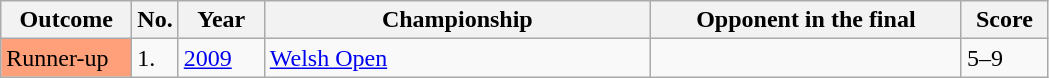<table class="sortable wikitable">
<tr>
<th width="80">Outcome</th>
<th width="20">No.</th>
<th width="50">Year</th>
<th width="250">Championship</th>
<th width="200">Opponent in the final</th>
<th width="50">Score</th>
</tr>
<tr>
<td style="background:#ffa07a;">Runner-up</td>
<td>1.</td>
<td><a href='#'>2009</a></td>
<td><a href='#'>Welsh Open</a></td>
<td> </td>
<td>5–9</td>
</tr>
</table>
